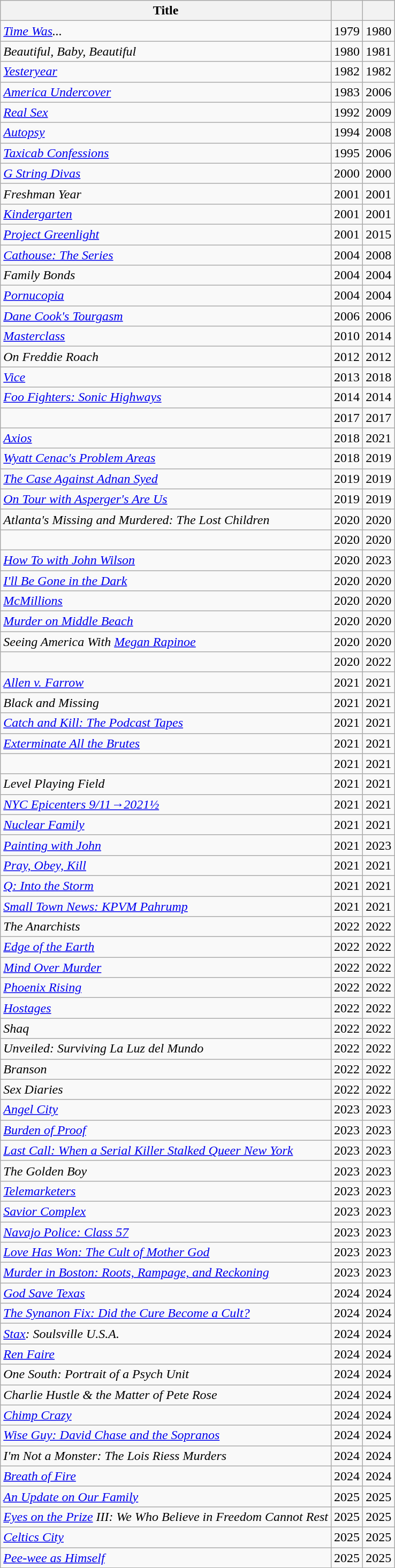<table class="wikitable sortable">
<tr>
<th>Title</th>
<th></th>
<th></th>
</tr>
<tr>
<td><em><a href='#'>Time Was</a>...</em></td>
<td>1979</td>
<td>1980</td>
</tr>
<tr>
<td><em>Beautiful, Baby, Beautiful</em></td>
<td>1980</td>
<td>1981</td>
</tr>
<tr>
<td><em><a href='#'>Yesteryear</a></em></td>
<td>1982</td>
<td>1982</td>
</tr>
<tr>
<td><em><a href='#'>America Undercover</a></em></td>
<td>1983</td>
<td>2006</td>
</tr>
<tr>
<td><em><a href='#'>Real Sex</a></em></td>
<td>1992</td>
<td>2009</td>
</tr>
<tr>
<td><em><a href='#'>Autopsy</a></em></td>
<td>1994</td>
<td>2008</td>
</tr>
<tr>
<td><em><a href='#'>Taxicab Confessions</a></em></td>
<td>1995</td>
<td>2006</td>
</tr>
<tr>
<td><em><a href='#'>G String Divas</a></em></td>
<td>2000</td>
<td>2000</td>
</tr>
<tr>
<td><em>Freshman Year</em></td>
<td>2001</td>
<td>2001</td>
</tr>
<tr>
<td><em><a href='#'>Kindergarten</a></em></td>
<td>2001</td>
<td>2001</td>
</tr>
<tr>
<td><em><a href='#'>Project Greenlight</a></em></td>
<td>2001</td>
<td>2015</td>
</tr>
<tr>
<td><em><a href='#'>Cathouse: The Series</a></em></td>
<td>2004</td>
<td>2008</td>
</tr>
<tr>
<td><em>Family Bonds</em></td>
<td>2004</td>
<td>2004</td>
</tr>
<tr>
<td><em><a href='#'>Pornucopia</a></em></td>
<td>2004</td>
<td>2004</td>
</tr>
<tr>
<td><em><a href='#'>Dane Cook's Tourgasm</a></em></td>
<td>2006</td>
<td>2006</td>
</tr>
<tr>
<td><em><a href='#'>Masterclass</a></em></td>
<td>2010</td>
<td>2014</td>
</tr>
<tr>
<td><em>On Freddie Roach</em></td>
<td>2012</td>
<td>2012</td>
</tr>
<tr>
<td><em><a href='#'>Vice</a></em></td>
<td>2013</td>
<td>2018</td>
</tr>
<tr>
<td><em><a href='#'>Foo Fighters: Sonic Highways</a></em></td>
<td>2014</td>
<td>2014</td>
</tr>
<tr>
<td><em></em></td>
<td>2017</td>
<td>2017</td>
</tr>
<tr>
<td><em><a href='#'>Axios</a></em></td>
<td>2018</td>
<td>2021</td>
</tr>
<tr>
<td><em><a href='#'>Wyatt Cenac's Problem Areas</a></em></td>
<td>2018</td>
<td>2019</td>
</tr>
<tr>
<td><em><a href='#'>The Case Against Adnan Syed</a></em></td>
<td>2019</td>
<td>2019</td>
</tr>
<tr>
<td><em><a href='#'>On Tour with Asperger's Are Us</a></em></td>
<td>2019</td>
<td>2019</td>
</tr>
<tr>
<td><em>Atlanta's Missing and Murdered: The Lost Children</em></td>
<td>2020</td>
<td>2020</td>
</tr>
<tr>
<td><em></em></td>
<td>2020</td>
<td>2020</td>
</tr>
<tr>
<td><em><a href='#'>How To with John Wilson</a></em></td>
<td>2020</td>
<td>2023</td>
</tr>
<tr>
<td><em><a href='#'>I'll Be Gone in the Dark</a></em></td>
<td>2020</td>
<td>2020</td>
</tr>
<tr>
<td><em><a href='#'>McMillions</a></em></td>
<td>2020</td>
<td>2020</td>
</tr>
<tr>
<td><em><a href='#'>Murder on Middle Beach</a></em></td>
<td>2020</td>
<td>2020</td>
</tr>
<tr>
<td><em>Seeing America With <a href='#'>Megan Rapinoe</a></em></td>
<td>2020</td>
<td>2020</td>
</tr>
<tr>
<td><em></em></td>
<td>2020</td>
<td>2022</td>
</tr>
<tr>
<td><em><a href='#'>Allen v. Farrow</a></em></td>
<td>2021</td>
<td>2021</td>
</tr>
<tr>
<td><em>Black and Missing</em></td>
<td>2021</td>
<td>2021</td>
</tr>
<tr>
<td><em><a href='#'>Catch and Kill: The Podcast Tapes</a></em></td>
<td>2021</td>
<td>2021</td>
</tr>
<tr>
<td><em><a href='#'>Exterminate All the Brutes</a></em></td>
<td>2021</td>
<td>2021</td>
</tr>
<tr>
<td><em></em></td>
<td>2021</td>
<td>2021</td>
</tr>
<tr>
<td><em>Level Playing Field</em></td>
<td>2021</td>
<td>2021</td>
</tr>
<tr>
<td><em><a href='#'>NYC Epicenters 9/11→2021½</a></em></td>
<td>2021</td>
<td>2021</td>
</tr>
<tr>
<td><em><a href='#'>Nuclear Family</a></em></td>
<td>2021</td>
<td>2021</td>
</tr>
<tr>
<td><em><a href='#'>Painting with John</a></em></td>
<td>2021</td>
<td>2023</td>
</tr>
<tr>
<td><em><a href='#'>Pray, Obey, Kill</a></em></td>
<td>2021</td>
<td>2021</td>
</tr>
<tr>
<td><em><a href='#'>Q: Into the Storm</a></em></td>
<td>2021</td>
<td>2021</td>
</tr>
<tr>
<td><em><a href='#'>Small Town News: KPVM Pahrump</a></em></td>
<td>2021</td>
<td>2021</td>
</tr>
<tr>
<td><em>The Anarchists</em></td>
<td>2022</td>
<td>2022</td>
</tr>
<tr>
<td><em><a href='#'>Edge of the Earth</a></em></td>
<td>2022</td>
<td>2022</td>
</tr>
<tr>
<td><em><a href='#'>Mind Over Murder</a></em></td>
<td>2022</td>
<td>2022</td>
</tr>
<tr>
<td><em><a href='#'>Phoenix Rising</a></em></td>
<td>2022</td>
<td>2022</td>
</tr>
<tr>
<td><em><a href='#'>Hostages</a></em></td>
<td>2022</td>
<td>2022</td>
</tr>
<tr>
<td><em>Shaq</em></td>
<td>2022</td>
<td>2022</td>
</tr>
<tr>
<td><em>Unveiled: Surviving La Luz del Mundo</em></td>
<td>2022</td>
<td>2022</td>
</tr>
<tr>
<td><em>Branson</em></td>
<td>2022</td>
<td>2022</td>
</tr>
<tr>
<td><em>Sex Diaries</em></td>
<td>2022</td>
<td>2022</td>
</tr>
<tr>
<td><em><a href='#'>Angel City</a></em></td>
<td>2023</td>
<td>2023</td>
</tr>
<tr>
<td><em><a href='#'>Burden of Proof</a></em></td>
<td>2023</td>
<td>2023</td>
</tr>
<tr>
<td><em><a href='#'>Last Call: When a Serial Killer Stalked Queer New York</a></em></td>
<td>2023</td>
<td>2023</td>
</tr>
<tr>
<td><em>The Golden Boy</em></td>
<td>2023</td>
<td>2023</td>
</tr>
<tr>
<td><em><a href='#'>Telemarketers</a></em></td>
<td>2023</td>
<td>2023</td>
</tr>
<tr>
<td><em><a href='#'>Savior Complex</a></em></td>
<td>2023</td>
<td>2023</td>
</tr>
<tr>
<td><em><a href='#'>Navajo Police: Class 57</a></em></td>
<td>2023</td>
<td>2023</td>
</tr>
<tr>
<td><em><a href='#'>Love Has Won: The Cult of Mother God</a></em></td>
<td>2023</td>
<td>2023</td>
</tr>
<tr>
<td><em><a href='#'>Murder in Boston: Roots, Rampage, and Reckoning</a></em></td>
<td>2023</td>
<td>2023</td>
</tr>
<tr>
<td><em><a href='#'>God Save Texas</a></em></td>
<td>2024</td>
<td>2024</td>
</tr>
<tr>
<td><em><a href='#'>The Synanon Fix: Did the Cure Become a Cult?</a></em></td>
<td>2024</td>
<td>2024</td>
</tr>
<tr>
<td><em><a href='#'>Stax</a>: Soulsville U.S.A.</em></td>
<td>2024</td>
<td>2024</td>
</tr>
<tr>
<td><em><a href='#'>Ren Faire</a></em></td>
<td>2024</td>
<td>2024</td>
</tr>
<tr>
<td><em>One South: Portrait of a Psych Unit</em></td>
<td>2024</td>
<td>2024</td>
</tr>
<tr>
<td><em>Charlie Hustle & the Matter of Pete Rose</em></td>
<td>2024</td>
<td>2024</td>
</tr>
<tr>
<td><em><a href='#'>Chimp Crazy</a></em></td>
<td>2024</td>
<td>2024</td>
</tr>
<tr>
<td><em><a href='#'>Wise Guy: David Chase and the Sopranos</a></em></td>
<td>2024</td>
<td>2024</td>
</tr>
<tr>
<td><em>I'm Not a Monster: The Lois Riess Murders</em></td>
<td>2024</td>
<td>2024</td>
</tr>
<tr>
<td><em><a href='#'>Breath of Fire</a></em></td>
<td>2024</td>
<td>2024</td>
</tr>
<tr>
<td><em><a href='#'>An Update on Our Family</a></em></td>
<td>2025</td>
<td>2025</td>
</tr>
<tr>
<td><em><a href='#'>Eyes on the Prize</a> III: We Who Believe in Freedom Cannot Rest</em></td>
<td>2025</td>
<td>2025</td>
</tr>
<tr>
<td><em><a href='#'>Celtics City</a></em></td>
<td>2025</td>
<td>2025</td>
</tr>
<tr>
<td><em><a href='#'>Pee-wee as Himself</a></em></td>
<td>2025</td>
<td>2025</td>
</tr>
</table>
